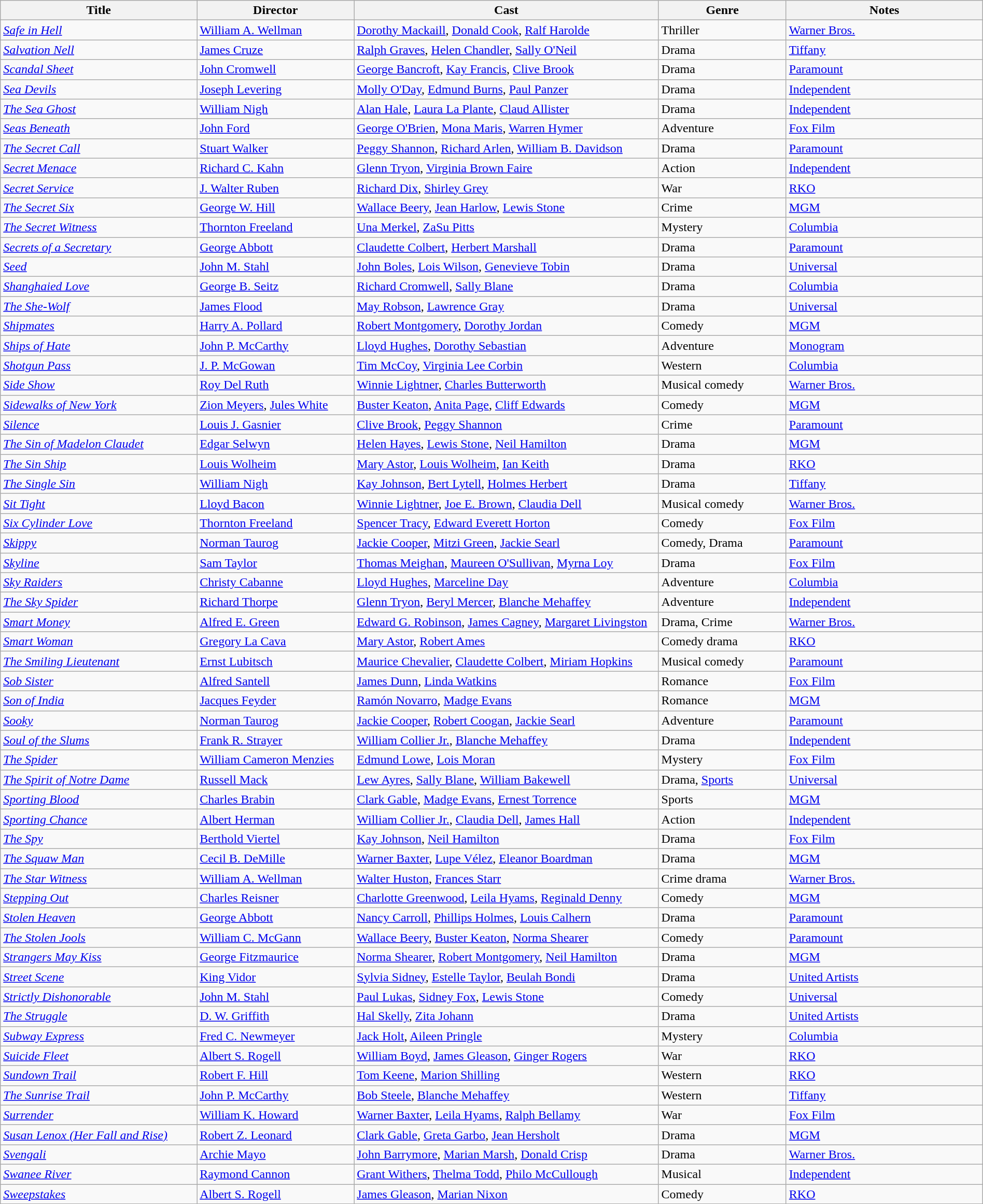<table class="wikitable" style="width:100%;">
<tr>
<th style="width:20%;">Title</th>
<th style="width:16%;">Director</th>
<th style="width:31%;">Cast</th>
<th style="width:13%;">Genre</th>
<th style="width:20%;">Notes</th>
</tr>
<tr>
<td><em><a href='#'>Safe in Hell</a></em></td>
<td><a href='#'>William A. Wellman</a></td>
<td><a href='#'>Dorothy Mackaill</a>, <a href='#'>Donald Cook</a>, <a href='#'>Ralf Harolde</a></td>
<td>Thriller</td>
<td><a href='#'>Warner Bros.</a></td>
</tr>
<tr>
<td><em><a href='#'>Salvation Nell</a></em></td>
<td><a href='#'>James Cruze</a></td>
<td><a href='#'>Ralph Graves</a>, <a href='#'>Helen Chandler</a>, <a href='#'>Sally O'Neil</a></td>
<td>Drama</td>
<td><a href='#'>Tiffany</a></td>
</tr>
<tr>
<td><em><a href='#'>Scandal Sheet</a></em></td>
<td><a href='#'>John Cromwell</a></td>
<td><a href='#'>George Bancroft</a>, <a href='#'>Kay Francis</a>, <a href='#'>Clive Brook</a></td>
<td>Drama</td>
<td><a href='#'>Paramount</a></td>
</tr>
<tr>
<td><em><a href='#'>Sea Devils</a></em></td>
<td><a href='#'>Joseph Levering</a></td>
<td><a href='#'>Molly O'Day</a>, <a href='#'>Edmund Burns</a>, <a href='#'>Paul Panzer</a></td>
<td>Drama</td>
<td><a href='#'>Independent</a></td>
</tr>
<tr>
<td><em><a href='#'>The Sea Ghost</a></em></td>
<td><a href='#'>William Nigh</a></td>
<td><a href='#'>Alan Hale</a>, <a href='#'>Laura La Plante</a>, <a href='#'>Claud Allister</a></td>
<td>Drama</td>
<td><a href='#'>Independent</a></td>
</tr>
<tr>
<td><em><a href='#'>Seas Beneath</a></em></td>
<td><a href='#'>John Ford</a></td>
<td><a href='#'>George O'Brien</a>, <a href='#'>Mona Maris</a>, <a href='#'>Warren Hymer</a></td>
<td>Adventure</td>
<td><a href='#'>Fox Film</a></td>
</tr>
<tr>
<td><em><a href='#'>The Secret Call</a></em></td>
<td><a href='#'>Stuart Walker</a></td>
<td><a href='#'>Peggy Shannon</a>, <a href='#'>Richard Arlen</a>, <a href='#'>William B. Davidson</a></td>
<td>Drama</td>
<td><a href='#'>Paramount</a></td>
</tr>
<tr>
<td><em><a href='#'>Secret Menace</a></em></td>
<td><a href='#'>Richard C. Kahn</a></td>
<td><a href='#'>Glenn Tryon</a>, <a href='#'>Virginia Brown Faire</a></td>
<td>Action</td>
<td><a href='#'>Independent</a></td>
</tr>
<tr>
<td><em><a href='#'>Secret Service</a></em></td>
<td><a href='#'>J. Walter Ruben</a></td>
<td><a href='#'>Richard Dix</a>, <a href='#'>Shirley Grey</a></td>
<td>War</td>
<td><a href='#'>RKO</a></td>
</tr>
<tr>
<td><em><a href='#'>The Secret Six</a></em></td>
<td><a href='#'>George W. Hill</a></td>
<td><a href='#'>Wallace Beery</a>, <a href='#'>Jean Harlow</a>, <a href='#'>Lewis Stone</a></td>
<td>Crime</td>
<td><a href='#'>MGM</a></td>
</tr>
<tr>
<td><em><a href='#'>The Secret Witness</a></em></td>
<td><a href='#'>Thornton Freeland</a></td>
<td><a href='#'>Una Merkel</a>, <a href='#'>ZaSu Pitts</a></td>
<td>Mystery</td>
<td><a href='#'>Columbia</a></td>
</tr>
<tr>
<td><em><a href='#'>Secrets of a Secretary</a></em></td>
<td><a href='#'>George Abbott</a></td>
<td><a href='#'>Claudette Colbert</a>, <a href='#'>Herbert Marshall</a></td>
<td>Drama</td>
<td><a href='#'>Paramount</a></td>
</tr>
<tr>
<td><em><a href='#'>Seed</a></em></td>
<td><a href='#'>John M. Stahl</a></td>
<td><a href='#'>John Boles</a>, <a href='#'>Lois Wilson</a>, <a href='#'>Genevieve Tobin</a></td>
<td>Drama</td>
<td><a href='#'>Universal</a></td>
</tr>
<tr>
<td><em><a href='#'>Shanghaied Love</a></em></td>
<td><a href='#'>George B. Seitz</a></td>
<td><a href='#'>Richard Cromwell</a>, <a href='#'>Sally Blane</a></td>
<td>Drama</td>
<td><a href='#'>Columbia</a></td>
</tr>
<tr>
<td><em><a href='#'>The She-Wolf</a></em></td>
<td><a href='#'>James Flood</a></td>
<td><a href='#'>May Robson</a>, <a href='#'>Lawrence Gray</a></td>
<td>Drama</td>
<td><a href='#'>Universal</a></td>
</tr>
<tr>
<td><em><a href='#'>Shipmates</a></em></td>
<td><a href='#'>Harry A. Pollard</a></td>
<td><a href='#'>Robert Montgomery</a>, <a href='#'>Dorothy Jordan</a></td>
<td>Comedy</td>
<td><a href='#'>MGM</a></td>
</tr>
<tr>
<td><em><a href='#'>Ships of Hate</a></em></td>
<td><a href='#'>John P. McCarthy</a></td>
<td><a href='#'>Lloyd Hughes</a>, <a href='#'>Dorothy Sebastian</a></td>
<td>Adventure</td>
<td><a href='#'>Monogram</a></td>
</tr>
<tr>
<td><em><a href='#'>Shotgun Pass</a></em></td>
<td><a href='#'>J. P. McGowan</a></td>
<td><a href='#'>Tim McCoy</a>, <a href='#'>Virginia Lee Corbin</a></td>
<td>Western</td>
<td><a href='#'>Columbia</a></td>
</tr>
<tr>
<td><em><a href='#'>Side Show</a></em></td>
<td><a href='#'>Roy Del Ruth</a></td>
<td><a href='#'>Winnie Lightner</a>, <a href='#'>Charles Butterworth</a></td>
<td>Musical comedy</td>
<td><a href='#'>Warner Bros.</a></td>
</tr>
<tr>
<td><em><a href='#'>Sidewalks of New York</a></em></td>
<td><a href='#'>Zion Meyers</a>, <a href='#'>Jules White</a></td>
<td><a href='#'>Buster Keaton</a>, <a href='#'>Anita Page</a>, <a href='#'>Cliff Edwards</a></td>
<td>Comedy</td>
<td><a href='#'>MGM</a></td>
</tr>
<tr>
<td><em><a href='#'>Silence</a></em></td>
<td><a href='#'>Louis J. Gasnier</a></td>
<td><a href='#'>Clive Brook</a>, <a href='#'>Peggy Shannon</a></td>
<td>Crime</td>
<td><a href='#'>Paramount</a></td>
</tr>
<tr>
<td><em><a href='#'>The Sin of Madelon Claudet</a></em></td>
<td><a href='#'>Edgar Selwyn</a></td>
<td><a href='#'>Helen Hayes</a>, <a href='#'>Lewis Stone</a>, <a href='#'>Neil Hamilton</a></td>
<td>Drama</td>
<td><a href='#'>MGM</a></td>
</tr>
<tr>
<td><em><a href='#'>The Sin Ship</a></em></td>
<td><a href='#'>Louis Wolheim</a></td>
<td><a href='#'>Mary Astor</a>, <a href='#'>Louis Wolheim</a>, <a href='#'>Ian Keith</a></td>
<td>Drama</td>
<td><a href='#'>RKO</a></td>
</tr>
<tr>
<td><em><a href='#'>The Single Sin</a></em></td>
<td><a href='#'>William Nigh</a></td>
<td><a href='#'>Kay Johnson</a>, <a href='#'>Bert Lytell</a>, <a href='#'>Holmes Herbert</a></td>
<td>Drama</td>
<td><a href='#'>Tiffany</a></td>
</tr>
<tr>
<td><em><a href='#'>Sit Tight</a></em></td>
<td><a href='#'>Lloyd Bacon</a></td>
<td><a href='#'>Winnie Lightner</a>, <a href='#'>Joe E. Brown</a>, <a href='#'>Claudia Dell</a></td>
<td>Musical comedy</td>
<td><a href='#'>Warner Bros.</a></td>
</tr>
<tr>
<td><em><a href='#'>Six Cylinder Love</a></em></td>
<td><a href='#'>Thornton Freeland</a></td>
<td><a href='#'>Spencer Tracy</a>, <a href='#'>Edward Everett Horton</a></td>
<td>Comedy</td>
<td><a href='#'>Fox Film</a></td>
</tr>
<tr>
<td><em><a href='#'>Skippy</a></em></td>
<td><a href='#'>Norman Taurog</a></td>
<td><a href='#'>Jackie Cooper</a>, <a href='#'>Mitzi Green</a>, <a href='#'>Jackie Searl</a></td>
<td>Comedy, Drama</td>
<td><a href='#'>Paramount</a></td>
</tr>
<tr>
<td><em><a href='#'>Skyline</a></em></td>
<td><a href='#'>Sam Taylor</a></td>
<td><a href='#'>Thomas Meighan</a>, <a href='#'>Maureen O'Sullivan</a>, <a href='#'>Myrna Loy</a></td>
<td>Drama</td>
<td><a href='#'>Fox Film</a></td>
</tr>
<tr>
<td><em><a href='#'>Sky Raiders</a></em></td>
<td><a href='#'>Christy Cabanne</a></td>
<td><a href='#'>Lloyd Hughes</a>, <a href='#'>Marceline Day</a></td>
<td>Adventure</td>
<td><a href='#'>Columbia</a></td>
</tr>
<tr>
<td><em><a href='#'>The Sky Spider</a></em></td>
<td><a href='#'>Richard Thorpe</a></td>
<td><a href='#'>Glenn Tryon</a>, <a href='#'>Beryl Mercer</a>, <a href='#'>Blanche Mehaffey</a></td>
<td>Adventure</td>
<td><a href='#'>Independent</a></td>
</tr>
<tr>
<td><em><a href='#'>Smart Money</a></em></td>
<td><a href='#'>Alfred E. Green</a></td>
<td><a href='#'>Edward G. Robinson</a>, <a href='#'>James Cagney</a>, <a href='#'>Margaret Livingston</a></td>
<td>Drama, Crime</td>
<td><a href='#'>Warner Bros.</a></td>
</tr>
<tr>
<td><em><a href='#'>Smart Woman</a></em></td>
<td><a href='#'>Gregory La Cava</a></td>
<td><a href='#'>Mary Astor</a>, <a href='#'>Robert Ames</a></td>
<td>Comedy drama</td>
<td><a href='#'>RKO</a></td>
</tr>
<tr>
<td><em><a href='#'>The Smiling Lieutenant</a></em></td>
<td><a href='#'>Ernst Lubitsch</a></td>
<td><a href='#'>Maurice Chevalier</a>, <a href='#'>Claudette Colbert</a>, <a href='#'>Miriam Hopkins</a></td>
<td>Musical comedy</td>
<td><a href='#'>Paramount</a></td>
</tr>
<tr>
<td><em><a href='#'>Sob Sister</a></em></td>
<td><a href='#'>Alfred Santell</a></td>
<td><a href='#'>James Dunn</a>, <a href='#'>Linda Watkins</a></td>
<td>Romance</td>
<td><a href='#'>Fox Film</a></td>
</tr>
<tr>
<td><em><a href='#'>Son of India</a></em></td>
<td><a href='#'>Jacques Feyder</a></td>
<td><a href='#'>Ramón Novarro</a>, <a href='#'>Madge Evans</a></td>
<td>Romance</td>
<td><a href='#'>MGM</a></td>
</tr>
<tr>
<td><em><a href='#'>Sooky</a></em></td>
<td><a href='#'>Norman Taurog</a></td>
<td><a href='#'>Jackie Cooper</a>, <a href='#'>Robert Coogan</a>, <a href='#'>Jackie Searl</a></td>
<td>Adventure</td>
<td><a href='#'>Paramount</a></td>
</tr>
<tr>
<td><em><a href='#'>Soul of the Slums</a></em></td>
<td><a href='#'>Frank R. Strayer</a></td>
<td><a href='#'>William Collier Jr.</a>, <a href='#'>Blanche Mehaffey</a></td>
<td>Drama</td>
<td><a href='#'>Independent</a></td>
</tr>
<tr>
<td><em><a href='#'>The Spider</a></em></td>
<td><a href='#'>William Cameron Menzies</a></td>
<td><a href='#'>Edmund Lowe</a>, <a href='#'>Lois Moran</a></td>
<td>Mystery</td>
<td><a href='#'>Fox Film</a></td>
</tr>
<tr>
<td><em><a href='#'>The Spirit of Notre Dame</a></em></td>
<td><a href='#'>Russell Mack</a></td>
<td><a href='#'>Lew Ayres</a>, <a href='#'>Sally Blane</a>, <a href='#'>William Bakewell</a></td>
<td>Drama, <a href='#'>Sports</a></td>
<td><a href='#'>Universal</a></td>
</tr>
<tr>
<td><em><a href='#'>Sporting Blood</a></em></td>
<td><a href='#'>Charles Brabin</a></td>
<td><a href='#'>Clark Gable</a>, <a href='#'>Madge Evans</a>, <a href='#'>Ernest Torrence</a></td>
<td>Sports</td>
<td><a href='#'>MGM</a></td>
</tr>
<tr>
<td><em><a href='#'>Sporting Chance</a></em></td>
<td><a href='#'>Albert Herman</a></td>
<td><a href='#'>William Collier Jr.</a>, <a href='#'>Claudia Dell</a>, <a href='#'>James Hall</a></td>
<td>Action</td>
<td><a href='#'>Independent</a></td>
</tr>
<tr>
<td><em><a href='#'>The Spy</a></em></td>
<td><a href='#'>Berthold Viertel</a></td>
<td><a href='#'>Kay Johnson</a>, <a href='#'>Neil Hamilton</a></td>
<td>Drama</td>
<td><a href='#'>Fox Film</a></td>
</tr>
<tr>
<td><em><a href='#'>The Squaw Man</a></em></td>
<td><a href='#'>Cecil B. DeMille</a></td>
<td><a href='#'>Warner Baxter</a>, <a href='#'>Lupe Vélez</a>, <a href='#'>Eleanor Boardman</a></td>
<td>Drama</td>
<td><a href='#'>MGM</a></td>
</tr>
<tr>
<td><em><a href='#'>The Star Witness</a></em></td>
<td><a href='#'>William A. Wellman</a></td>
<td><a href='#'>Walter Huston</a>, <a href='#'>Frances Starr</a></td>
<td>Crime drama</td>
<td><a href='#'>Warner Bros.</a></td>
</tr>
<tr>
<td><em><a href='#'>Stepping Out</a></em></td>
<td><a href='#'>Charles Reisner</a></td>
<td><a href='#'>Charlotte Greenwood</a>, <a href='#'>Leila Hyams</a>, <a href='#'>Reginald Denny</a></td>
<td>Comedy</td>
<td><a href='#'>MGM</a></td>
</tr>
<tr>
<td><em><a href='#'>Stolen Heaven</a></em></td>
<td><a href='#'>George Abbott</a></td>
<td><a href='#'>Nancy Carroll</a>, <a href='#'>Phillips Holmes</a>, <a href='#'>Louis Calhern</a></td>
<td>Drama</td>
<td><a href='#'>Paramount</a></td>
</tr>
<tr>
<td><em><a href='#'>The Stolen Jools</a></em></td>
<td><a href='#'>William C. McGann</a></td>
<td><a href='#'>Wallace Beery</a>, <a href='#'>Buster Keaton</a>, <a href='#'>Norma Shearer</a></td>
<td>Comedy</td>
<td><a href='#'>Paramount</a></td>
</tr>
<tr>
<td><em><a href='#'>Strangers May Kiss</a></em></td>
<td><a href='#'>George Fitzmaurice</a></td>
<td><a href='#'>Norma Shearer</a>, <a href='#'>Robert Montgomery</a>, <a href='#'>Neil Hamilton</a></td>
<td>Drama</td>
<td><a href='#'>MGM</a></td>
</tr>
<tr>
<td><em><a href='#'>Street Scene</a></em></td>
<td><a href='#'>King Vidor</a></td>
<td><a href='#'>Sylvia Sidney</a>, <a href='#'>Estelle Taylor</a>, <a href='#'>Beulah Bondi</a></td>
<td>Drama</td>
<td><a href='#'>United Artists</a></td>
</tr>
<tr>
<td><em><a href='#'>Strictly Dishonorable</a></em></td>
<td><a href='#'>John M. Stahl</a></td>
<td><a href='#'>Paul Lukas</a>, <a href='#'>Sidney Fox</a>, <a href='#'>Lewis Stone</a></td>
<td>Comedy</td>
<td><a href='#'>Universal</a></td>
</tr>
<tr>
<td><em><a href='#'>The Struggle</a></em></td>
<td><a href='#'>D. W. Griffith</a></td>
<td><a href='#'>Hal Skelly</a>, <a href='#'>Zita Johann</a></td>
<td>Drama</td>
<td><a href='#'>United Artists</a></td>
</tr>
<tr>
<td><em><a href='#'>Subway Express</a></em></td>
<td><a href='#'>Fred C. Newmeyer</a></td>
<td><a href='#'>Jack Holt</a>, <a href='#'>Aileen Pringle</a></td>
<td>Mystery</td>
<td><a href='#'>Columbia</a></td>
</tr>
<tr>
<td><em><a href='#'>Suicide Fleet</a></em></td>
<td><a href='#'>Albert S. Rogell</a></td>
<td><a href='#'>William Boyd</a>, <a href='#'>James Gleason</a>, <a href='#'>Ginger Rogers</a></td>
<td>War</td>
<td><a href='#'>RKO</a></td>
</tr>
<tr>
<td><em><a href='#'>Sundown Trail</a></em></td>
<td><a href='#'>Robert F. Hill</a></td>
<td><a href='#'>Tom Keene</a>, <a href='#'>Marion Shilling</a></td>
<td>Western</td>
<td><a href='#'>RKO</a></td>
</tr>
<tr>
<td><em><a href='#'>The Sunrise Trail</a></em></td>
<td><a href='#'>John P. McCarthy</a></td>
<td><a href='#'>Bob Steele</a>, <a href='#'>Blanche Mehaffey</a></td>
<td>Western</td>
<td><a href='#'>Tiffany</a></td>
</tr>
<tr>
<td><em><a href='#'>Surrender</a></em></td>
<td><a href='#'>William K. Howard</a></td>
<td><a href='#'>Warner Baxter</a>, <a href='#'>Leila Hyams</a>, <a href='#'>Ralph Bellamy</a></td>
<td>War</td>
<td><a href='#'>Fox Film</a></td>
</tr>
<tr>
<td><em><a href='#'>Susan Lenox (Her Fall and Rise)</a></em></td>
<td><a href='#'>Robert Z. Leonard</a></td>
<td><a href='#'>Clark Gable</a>, <a href='#'>Greta Garbo</a>, <a href='#'>Jean Hersholt</a></td>
<td>Drama</td>
<td><a href='#'>MGM</a></td>
</tr>
<tr>
<td><em><a href='#'>Svengali</a></em></td>
<td><a href='#'>Archie Mayo</a></td>
<td><a href='#'>John Barrymore</a>, <a href='#'>Marian Marsh</a>, <a href='#'>Donald Crisp</a></td>
<td>Drama</td>
<td><a href='#'>Warner Bros.</a></td>
</tr>
<tr>
<td><em><a href='#'>Swanee River</a></em></td>
<td><a href='#'>Raymond Cannon</a></td>
<td><a href='#'>Grant Withers</a>, <a href='#'>Thelma Todd</a>, <a href='#'>Philo McCullough</a></td>
<td>Musical</td>
<td><a href='#'>Independent</a></td>
</tr>
<tr>
<td><em><a href='#'>Sweepstakes</a></em></td>
<td><a href='#'>Albert S. Rogell</a></td>
<td><a href='#'>James Gleason</a>, <a href='#'>Marian Nixon</a></td>
<td>Comedy</td>
<td><a href='#'>RKO</a></td>
</tr>
<tr>
</tr>
</table>
